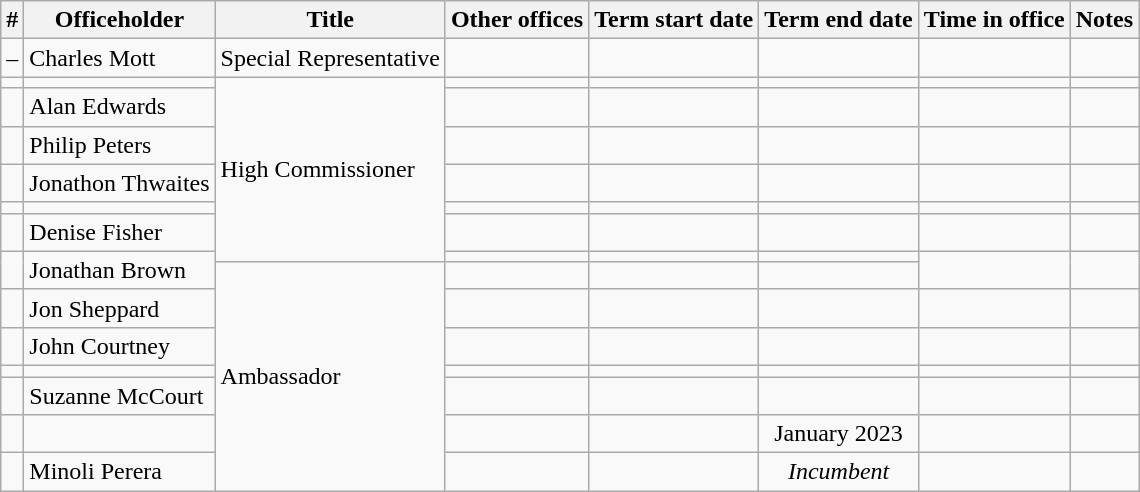<table class='wikitable sortable'>
<tr>
<th>#</th>
<th>Officeholder</th>
<th>Title</th>
<th>Other offices</th>
<th>Term start date</th>
<th>Term end date</th>
<th>Time in office</th>
<th>Notes</th>
</tr>
<tr>
<td align=center>–</td>
<td>Charles Mott</td>
<td>Special Representative</td>
<td></td>
<td align=center></td>
<td align=center></td>
<td align=right></td>
<td></td>
</tr>
<tr>
<td align=center></td>
<td></td>
<td rowspan=7>High Commissioner</td>
<td></td>
<td align=center></td>
<td align=center></td>
<td align=right></td>
<td></td>
</tr>
<tr>
<td align=center></td>
<td>Alan Edwards</td>
<td></td>
<td align=center></td>
<td align=center></td>
<td align=right></td>
<td></td>
</tr>
<tr>
<td align=center></td>
<td>Philip Peters</td>
<td></td>
<td align=center></td>
<td align=center></td>
<td align=right></td>
<td></td>
</tr>
<tr>
<td align=center></td>
<td>Jonathon Thwaites</td>
<td></td>
<td align=center></td>
<td align=center></td>
<td align=right></td>
<td></td>
</tr>
<tr>
<td align=center></td>
<td></td>
<td></td>
<td align=center></td>
<td align=center></td>
<td align=right></td>
<td></td>
</tr>
<tr>
<td align=center></td>
<td>Denise Fisher</td>
<td></td>
<td align=center></td>
<td align=center></td>
<td align=right></td>
<td></td>
</tr>
<tr>
<td rowspan=2 align=center></td>
<td rowspan=2>Jonathan Brown</td>
<td></td>
<td align=center></td>
<td align=center></td>
<td rowspan=2 align=right></td>
<td rowspan=2></td>
</tr>
<tr>
<td rowspan=7>Ambassador</td>
<td></td>
<td align=center></td>
<td align=center></td>
</tr>
<tr>
<td align=center></td>
<td>Jon Sheppard</td>
<td></td>
<td align=center></td>
<td align=center></td>
<td align=right></td>
<td></td>
</tr>
<tr>
<td align=center></td>
<td>John Courtney</td>
<td></td>
<td align=center></td>
<td align=center></td>
<td align=right></td>
<td></td>
</tr>
<tr>
<td align=center></td>
<td></td>
<td></td>
<td align=center></td>
<td align=center></td>
<td align=right></td>
<td></td>
</tr>
<tr>
<td align=center></td>
<td>Suzanne McCourt</td>
<td></td>
<td align=center></td>
<td align=center></td>
<td align=right></td>
<td></td>
</tr>
<tr>
<td align=center></td>
<td></td>
<td></td>
<td align=center></td>
<td align=center>January 2023</td>
<td align=right></td>
<td></td>
</tr>
<tr>
<td align=center></td>
<td>Minoli Perera</td>
<td></td>
<td align=center></td>
<td align=center><em>Incumbent</em></td>
<td align=right><strong></strong></td>
<td></td>
</tr>
</table>
